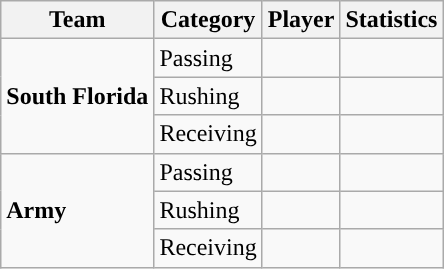<table class="wikitable" style="float: left;">
<tr>
<th>Team</th>
<th>Category</th>
<th>Player</th>
<th>Statistics</th>
</tr>
<tr>
<td rowspan=3><strong>South Florida</strong></td>
<td>Passing</td>
<td></td>
<td></td>
</tr>
<tr>
<td>Rushing</td>
<td></td>
<td></td>
</tr>
<tr>
<td>Receiving</td>
<td></td>
<td></td>
</tr>
<tr>
<td rowspan=3><strong>Army</strong></td>
<td>Passing</td>
<td></td>
<td></td>
</tr>
<tr>
<td>Rushing</td>
<td></td>
<td></td>
</tr>
<tr>
<td>Receiving</td>
<td></td>
<td></td>
</tr>
</table>
